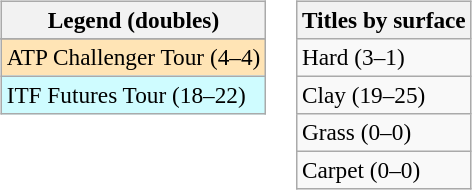<table>
<tr valign=top>
<td><br><table class=wikitable style=font-size:97%>
<tr>
<th>Legend (doubles)</th>
</tr>
<tr bgcolor=e5d1cb>
</tr>
<tr bgcolor=moccasin>
<td>ATP Challenger Tour (4–4)</td>
</tr>
<tr bgcolor=cffcff>
<td>ITF Futures Tour (18–22)</td>
</tr>
</table>
</td>
<td><br><table class=wikitable style=font-size:97%>
<tr>
<th>Titles by surface</th>
</tr>
<tr>
<td>Hard (3–1)</td>
</tr>
<tr>
<td>Clay (19–25)</td>
</tr>
<tr>
<td>Grass (0–0)</td>
</tr>
<tr>
<td>Carpet (0–0)</td>
</tr>
</table>
</td>
</tr>
</table>
